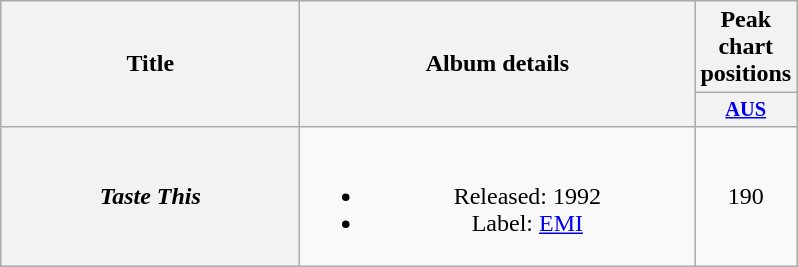<table class="wikitable plainrowheaders" style="text-align:center;" border="1">
<tr>
<th scope="col" rowspan="2" style="width:12em;">Title</th>
<th scope="col" rowspan="2" style="width:16em;">Album details</th>
<th scope="col" colspan="1">Peak chart<br>positions</th>
</tr>
<tr>
<th scope="col" style="width:3em; font-size:85%"><a href='#'>AUS</a><br></th>
</tr>
<tr>
<th scope="row"><em>Taste This</em></th>
<td><br><ul><li>Released: 1992</li><li>Label: <a href='#'>EMI</a></li></ul></td>
<td>190</td>
</tr>
</table>
